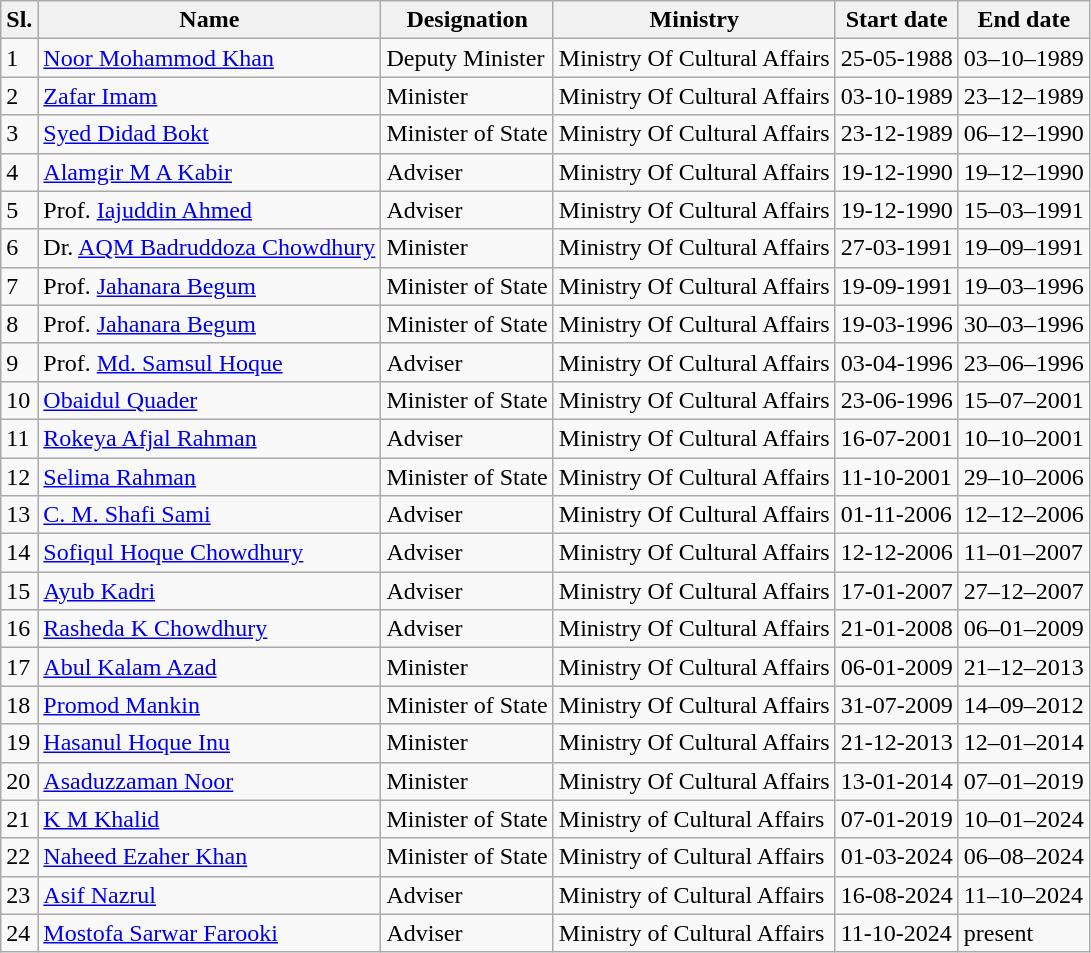<table class="wikitable" |->
<tr>
<th>Sl.</th>
<th>Name</th>
<th>Designation</th>
<th>Ministry</th>
<th>Start date</th>
<th>End date</th>
</tr>
<tr>
<td>1</td>
<td><a href='#'>Noor Mohammod Khan</a></td>
<td>Deputy Minister</td>
<td>Ministry Of Cultural Affairs</td>
<td>25-05-1988</td>
<td>03–10–1989</td>
</tr>
<tr>
<td>2</td>
<td><a href='#'>Zafar Imam</a></td>
<td>Minister</td>
<td>Ministry Of Cultural Affairs</td>
<td>03-10-1989</td>
<td>23–12–1989</td>
</tr>
<tr>
<td>3</td>
<td><a href='#'>Syed Didad Bokt</a></td>
<td>Minister of State</td>
<td>Ministry Of Cultural Affairs</td>
<td>23-12-1989</td>
<td>06–12–1990</td>
</tr>
<tr>
<td>4</td>
<td><a href='#'>Alamgir M A Kabir</a></td>
<td>Adviser</td>
<td>Ministry Of Cultural Affairs</td>
<td>19-12-1990</td>
<td>19–12–1990</td>
</tr>
<tr>
<td>5</td>
<td>Prof. <a href='#'>Iajuddin Ahmed</a></td>
<td>Adviser</td>
<td>Ministry Of Cultural Affairs</td>
<td>19-12-1990</td>
<td>15–03–1991</td>
</tr>
<tr>
<td>6</td>
<td>Dr. <a href='#'>AQM Badruddoza Chowdhury</a></td>
<td>Minister</td>
<td>Ministry Of Cultural Affairs</td>
<td>27-03-1991</td>
<td>19–09–1991</td>
</tr>
<tr>
<td>7</td>
<td>Prof. <a href='#'>Jahanara Begum</a></td>
<td>Minister of State</td>
<td>Ministry Of Cultural Affairs</td>
<td>19-09-1991</td>
<td>19–03–1996</td>
</tr>
<tr>
<td>8</td>
<td>Prof. <a href='#'>Jahanara Begum</a></td>
<td>Minister of State</td>
<td>Ministry Of Cultural Affairs</td>
<td>19-03-1996</td>
<td>30–03–1996</td>
</tr>
<tr>
<td>9</td>
<td>Prof. <a href='#'>Md. Samsul Hoque</a></td>
<td>Adviser</td>
<td>Ministry Of Cultural Affairs</td>
<td>03-04-1996</td>
<td>23–06–1996</td>
</tr>
<tr>
<td>10</td>
<td><a href='#'>Obaidul Quader</a></td>
<td>Minister of State</td>
<td>Ministry Of Cultural Affairs</td>
<td>23-06-1996</td>
<td>15–07–2001</td>
</tr>
<tr>
<td>11</td>
<td><a href='#'>Rokeya Afjal Rahman</a></td>
<td>Adviser</td>
<td>Ministry Of Cultural Affairs</td>
<td>16-07-2001</td>
<td>10–10–2001</td>
</tr>
<tr>
<td>12</td>
<td><a href='#'>Selima Rahman</a></td>
<td>Minister of State</td>
<td>Ministry Of Cultural Affairs</td>
<td>11-10-2001</td>
<td>29–10–2006</td>
</tr>
<tr>
<td>13</td>
<td><a href='#'>C. M. Shafi Sami</a></td>
<td>Adviser</td>
<td>Ministry Of Cultural Affairs</td>
<td>01-11-2006</td>
<td>12–12–2006</td>
</tr>
<tr>
<td>14</td>
<td><a href='#'>Sofiqul Hoque Chowdhury</a></td>
<td>Adviser</td>
<td>Ministry Of Cultural Affairs</td>
<td>12-12-2006</td>
<td>11–01–2007</td>
</tr>
<tr>
<td>15</td>
<td><a href='#'>Ayub Kadri</a></td>
<td>Adviser</td>
<td>Ministry Of Cultural Affairs</td>
<td>17-01-2007</td>
<td>27–12–2007</td>
</tr>
<tr>
<td>16</td>
<td><a href='#'>Rasheda K Chowdhury</a></td>
<td>Adviser</td>
<td>Ministry Of Cultural Affairs</td>
<td>21-01-2008</td>
<td>06–01–2009</td>
</tr>
<tr>
<td>17</td>
<td><a href='#'>Abul Kalam Azad</a></td>
<td>Minister</td>
<td>Ministry Of Cultural Affairs</td>
<td>06-01-2009</td>
<td>21–12–2013</td>
</tr>
<tr>
<td>18</td>
<td><a href='#'>Promod Mankin</a></td>
<td>Minister of State</td>
<td>Ministry Of Cultural Affairs</td>
<td>31-07-2009</td>
<td>14–09–2012</td>
</tr>
<tr>
<td>19</td>
<td><a href='#'>Hasanul Hoque Inu</a></td>
<td>Minister</td>
<td>Ministry Of Cultural Affairs</td>
<td>21-12-2013</td>
<td>12–01–2014</td>
</tr>
<tr>
<td>20</td>
<td><a href='#'>Asaduzzaman Noor</a></td>
<td>Minister</td>
<td>Ministry Of Cultural Affairs</td>
<td>13-01-2014</td>
<td>07–01–2019</td>
</tr>
<tr>
<td>21</td>
<td><a href='#'>K M Khalid</a></td>
<td>Minister of State</td>
<td>Ministry of Cultural Affairs</td>
<td>07-01-2019</td>
<td>10–01–2024</td>
</tr>
<tr>
<td>22</td>
<td><a href='#'>Naheed Ezaher Khan</a></td>
<td>Minister of State</td>
<td>Ministry of Cultural Affairs</td>
<td>01-03-2024</td>
<td>06–08–2024</td>
</tr>
<tr>
<td>23</td>
<td><a href='#'>Asif Nazrul</a></td>
<td>Adviser</td>
<td>Ministry of Cultural Affairs</td>
<td>16-08-2024</td>
<td>11–10–2024</td>
</tr>
<tr>
<td>24</td>
<td><a href='#'>Mostofa Sarwar Farooki</a></td>
<td>Adviser</td>
<td>Ministry of Cultural Affairs</td>
<td>11-10-2024</td>
<td>present</td>
</tr>
</table>
